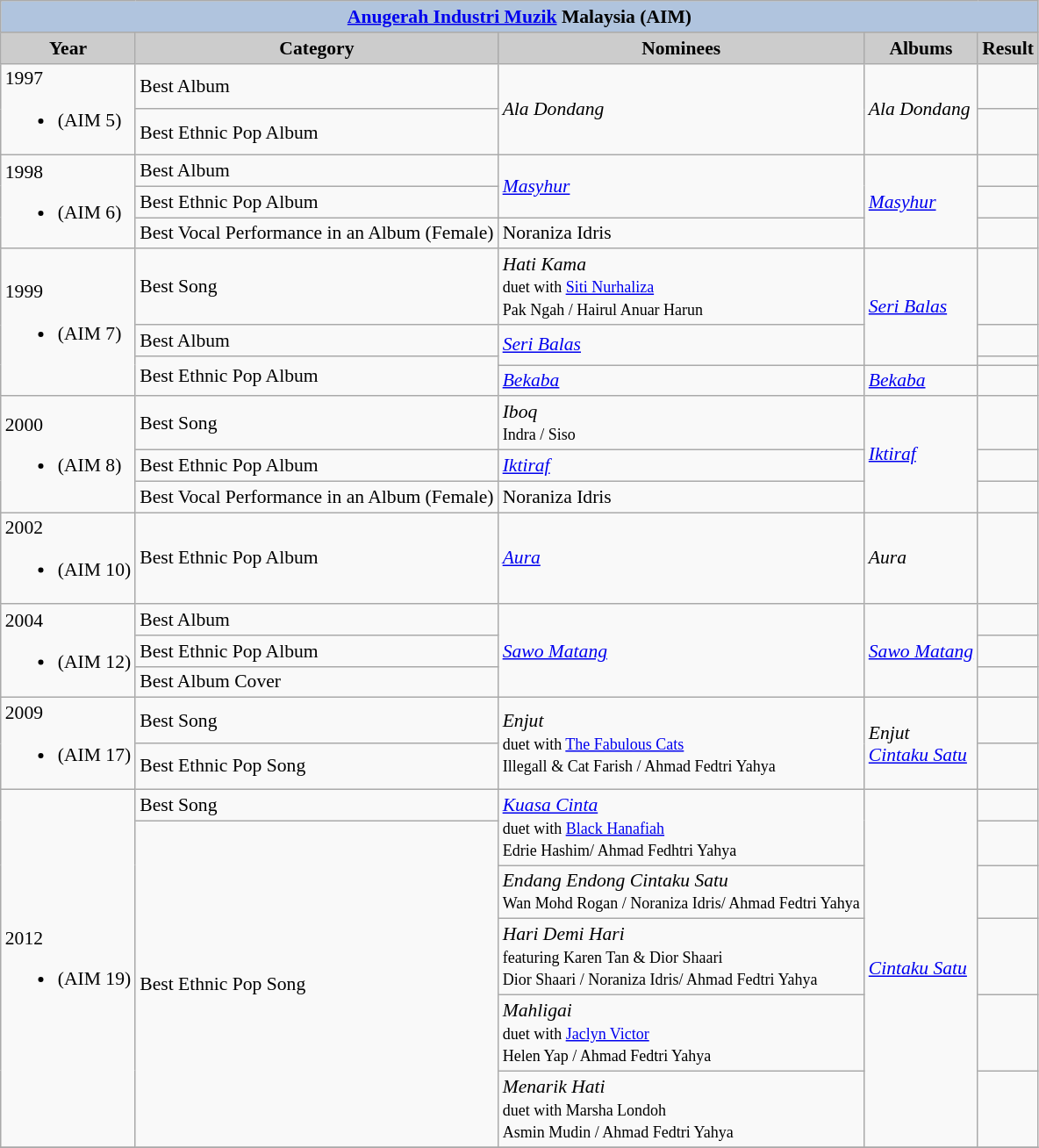<table class="wikitable" style="font-size:90%;">
<tr>
<th colspan=5 style="background:#B0C4DE;"><a href='#'>Anugerah Industri Muzik</a> Malaysia (AIM)</th>
</tr>
<tr align="center">
<th style="background: #CCCCCC;">Year</th>
<th style="background: #CCCCCC;">Category</th>
<th style="background: #CCCCCC;">Nominees</th>
<th style="background: #CCCCCC;">Albums</th>
<th style="background: #CCCCCC;">Result</th>
</tr>
<tr>
<td rowspan="2">1997<br><ul><li>(AIM 5)</li></ul></td>
<td>Best Album</td>
<td rowspan="2"><em>Ala Dondang</em></td>
<td rowspan="2"><em>Ala Dondang</em></td>
<td></td>
</tr>
<tr>
<td>Best Ethnic Pop Album</td>
<td></td>
</tr>
<tr>
<td rowspan="3">1998<br><ul><li>(AIM 6)</li></ul></td>
<td>Best Album</td>
<td rowspan="2"><em><a href='#'>Masyhur</a></em></td>
<td rowspan="3"><em><a href='#'>Masyhur</a></em></td>
<td></td>
</tr>
<tr>
<td>Best Ethnic Pop Album</td>
<td></td>
</tr>
<tr>
<td>Best Vocal Performance in an Album (Female)</td>
<td>Noraniza Idris</td>
<td></td>
</tr>
<tr>
<td rowspan="4">1999<br><ul><li>(AIM 7)</li></ul></td>
<td>Best Song</td>
<td><em>Hati Kama</em><br><small>duet with <a href='#'>Siti Nurhaliza</a></small><br><small>Pak Ngah / Hairul Anuar Harun</small></td>
<td rowspan="3"><em><a href='#'>Seri Balas</a></em></td>
<td></td>
</tr>
<tr>
<td>Best Album</td>
<td rowspan="2"><em><a href='#'>Seri Balas</a></em></td>
<td></td>
</tr>
<tr>
<td rowspan="2">Best Ethnic Pop Album</td>
<td></td>
</tr>
<tr>
<td><em><a href='#'>Bekaba</a></em></td>
<td><em><a href='#'>Bekaba</a></em></td>
<td></td>
</tr>
<tr>
<td rowspan="3">2000<br><ul><li>(AIM 8)</li></ul></td>
<td>Best Song</td>
<td><em>Iboq</em>  <br><small>Indra / Siso</small></td>
<td rowspan="3"><em><a href='#'>Iktiraf</a></em></td>
<td></td>
</tr>
<tr>
<td>Best Ethnic Pop Album</td>
<td><em><a href='#'>Iktiraf</a></em></td>
<td></td>
</tr>
<tr>
<td>Best Vocal Performance in an Album (Female)</td>
<td>Noraniza Idris</td>
<td></td>
</tr>
<tr>
<td>2002<br><ul><li>(AIM 10)</li></ul></td>
<td>Best Ethnic Pop Album</td>
<td><em><a href='#'>Aura</a></em></td>
<td><em>Aura</em></td>
<td></td>
</tr>
<tr>
<td rowspan="3">2004<br><ul><li>(AIM 12)</li></ul></td>
<td>Best Album</td>
<td rowspan="3"><em><a href='#'>Sawo Matang</a></em></td>
<td rowspan="3"><em><a href='#'>Sawo Matang</a></em></td>
<td></td>
</tr>
<tr>
<td>Best Ethnic Pop Album</td>
<td></td>
</tr>
<tr>
<td>Best Album Cover</td>
<td></td>
</tr>
<tr>
<td rowspan="2">2009<br><ul><li>(AIM 17)</li></ul></td>
<td>Best Song</td>
<td rowspan="2"><em>Enjut</em><br><small>duet with <a href='#'>The Fabulous Cats</a><br>Illegall & Cat Farish / Ahmad Fedtri Yahya</small></td>
<td rowspan="2"><em>Enjut</em><br><em><a href='#'>Cintaku Satu</a></em></td>
<td></td>
</tr>
<tr>
<td>Best Ethnic Pop Song</td>
<td></td>
</tr>
<tr>
<td rowspan="6">2012<br><ul><li>(AIM 19)</li></ul></td>
<td>Best Song</td>
<td rowspan="2"><em><a href='#'>Kuasa Cinta</a></em><br><small>duet with <a href='#'>Black Hanafiah</a><br>Edrie Hashim/ Ahmad Fedhtri Yahya</small></td>
<td rowspan="6"><em><a href='#'>Cintaku Satu</a></em></td>
<td></td>
</tr>
<tr>
<td rowspan="5">Best Ethnic Pop Song</td>
<td></td>
</tr>
<tr>
<td><em>Endang Endong Cintaku Satu</em><br><small>Wan Mohd Rogan / Noraniza Idris/ Ahmad Fedtri Yahya</small></td>
<td></td>
</tr>
<tr>
<td><em>Hari Demi Hari</em> <br><small>featuring Karen Tan & Dior Shaari</small><br><small>Dior Shaari / Noraniza Idris/ Ahmad Fedtri Yahya</small></td>
<td></td>
</tr>
<tr>
<td><em>Mahligai</em> <br><small>duet with <a href='#'>Jaclyn Victor</a></small><br><small>Helen Yap / Ahmad Fedtri Yahya</small></td>
<td></td>
</tr>
<tr>
<td><em>Menarik Hati</em> <br><small>duet with Marsha Londoh</small><br><small>Asmin Mudin / Ahmad Fedtri Yahya</small></td>
<td></td>
</tr>
<tr>
</tr>
</table>
